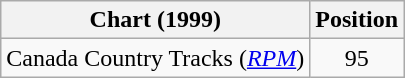<table class="wikitable sortable">
<tr>
<th scope="col">Chart (1999)</th>
<th scope="col">Position</th>
</tr>
<tr>
<td>Canada Country Tracks (<em><a href='#'>RPM</a></em>)</td>
<td align="center">95</td>
</tr>
</table>
